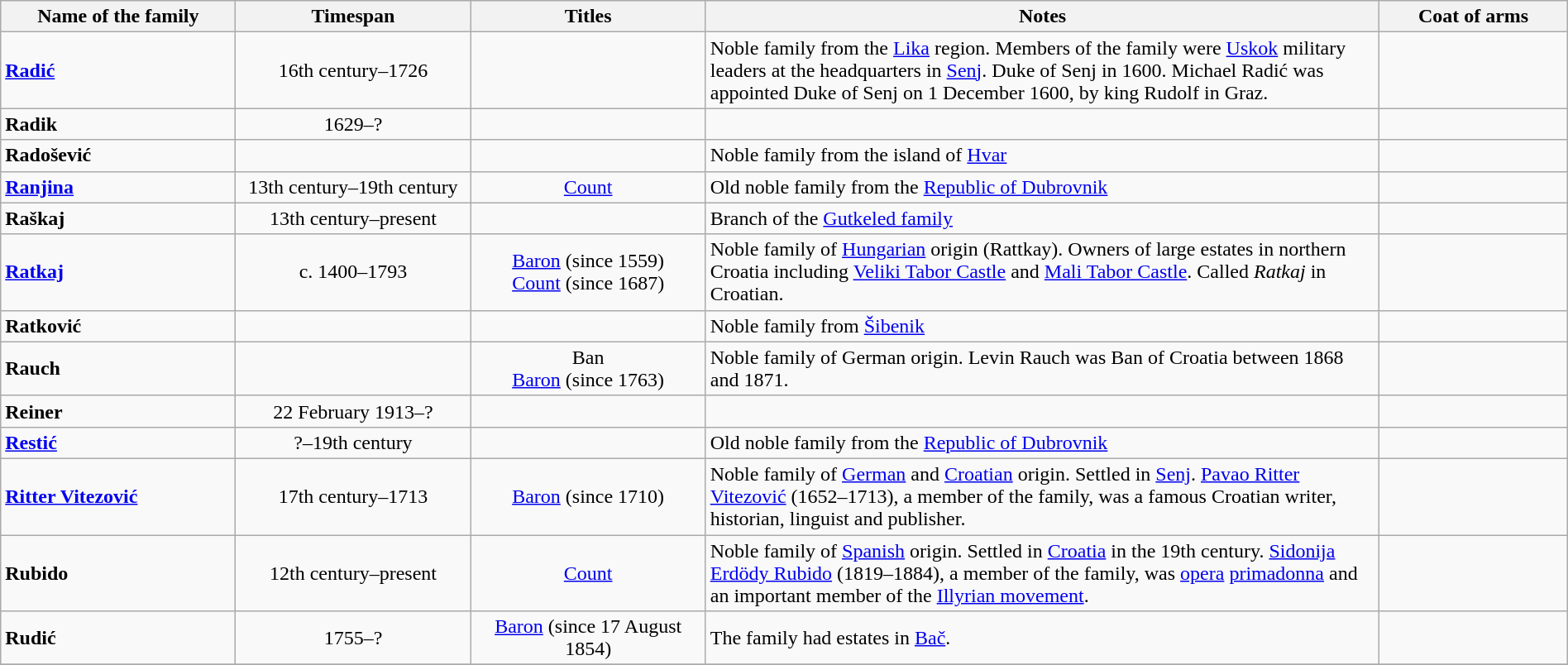<table class="wikitable" style="text-align:center" width=100%>
<tr>
<th bgcolor="silver" ! width="15%">Name of the family</th>
<th bgcolor="silver" ! width="15%">Timespan</th>
<th bgcolor="silver" ! width="15%">Titles</th>
<th bgcolor="silver" ! width="43%">Notes</th>
<th bgcolor="silver" ! width="12%">Coat of arms</th>
</tr>
<tr>
<td align="left"><a href='#'><strong>Radić</strong></a></td>
<td align="center">16th century–1726</td>
<td align="center"></td>
<td align="left">Noble family from the <a href='#'>Lika</a> region. Members of the family were <a href='#'>Uskok</a> military leaders at the headquarters in <a href='#'>Senj</a>. Duke of Senj in 1600. Michael Radić was appointed Duke of Senj on 1 December 1600, by king Rudolf in Graz.</td>
<td align="center"></td>
</tr>
<tr>
<td align="left"><strong>Radik</strong></td>
<td>1629–?</td>
<td></td>
<td></td>
<td></td>
</tr>
<tr>
<td align="left"><strong>Radošević</strong></td>
<td></td>
<td></td>
<td align="left">Noble family from the island of <a href='#'>Hvar</a></td>
<td></td>
</tr>
<tr>
<td align="left"><a href='#'><strong>Ranjina</strong></a></td>
<td align="center">13th century–19th century</td>
<td align="center"><a href='#'>Count</a></td>
<td align="left">Old noble family from the <a href='#'>Republic of Dubrovnik</a></td>
<td align="center"></td>
</tr>
<tr>
<td align="left"><strong>Raškaj</strong></td>
<td>13th century–present</td>
<td></td>
<td align="left">Branch of the <a href='#'>Gutkeled family</a></td>
<td></td>
</tr>
<tr>
<td align="left"><strong><a href='#'>Ratkaj</a></strong></td>
<td align="center">c. 1400–1793</td>
<td align="center"><a href='#'>Baron</a> (since 1559)<br><a href='#'>Count</a> (since 1687)</td>
<td align="left">Noble family of <a href='#'>Hungarian</a> origin (Rattkay). Owners of large estates in northern Croatia including <a href='#'>Veliki Tabor Castle</a> and <a href='#'>Mali Tabor Castle</a>. Called <em>Ratkaj</em> in Croatian.</td>
<td align="center"></td>
</tr>
<tr>
<td align="left"><strong>Ratković</strong></td>
<td></td>
<td></td>
<td align="left">Noble family from <a href='#'>Šibenik</a></td>
<td></td>
</tr>
<tr>
<td align="left"><strong>Rauch</strong></td>
<td></td>
<td>Ban<br><a href='#'>Baron</a> (since 1763)</td>
<td align="left">Noble family of German origin. Levin Rauch was Ban of Croatia between 1868 and 1871.</td>
<td></td>
</tr>
<tr>
<td align="left"><strong>Reiner</strong></td>
<td>22 February 1913–?</td>
<td></td>
<td></td>
<td></td>
</tr>
<tr>
<td align="left"><a href='#'><strong>Restić</strong></a></td>
<td align="center">?–19th century</td>
<td align="center"></td>
<td align="left">Old noble family from the <a href='#'>Republic of Dubrovnik</a></td>
<td align="center"></td>
</tr>
<tr>
<td align="left"><a href='#'><strong>Ritter Vitezović</strong></a></td>
<td align="center">17th century–1713</td>
<td align="center"><a href='#'>Baron</a> (since 1710)</td>
<td align="left">Noble family of <a href='#'>German</a> and <a href='#'>Croatian</a> origin. Settled in <a href='#'>Senj</a>. <a href='#'>Pavao Ritter Vitezović</a> (1652–1713), a member of the family, was a famous Croatian writer, historian, linguist and publisher.</td>
<td align="center"></td>
</tr>
<tr>
<td align="left"><strong>Rubido</strong></td>
<td align="center">12th century–present</td>
<td align="center"><a href='#'>Count</a></td>
<td align="left">Noble family of <a href='#'>Spanish</a> origin. Settled in <a href='#'>Croatia</a> in the 19th century. <a href='#'>Sidonija Erdödy Rubido</a> (1819–1884), a member of the family, was <a href='#'>opera</a> <a href='#'>primadonna</a> and an important member of the <a href='#'>Illyrian movement</a>.</td>
<td align="center"></td>
</tr>
<tr>
<td align="left"><strong>Rudić</strong></td>
<td>1755–?</td>
<td><a href='#'>Baron</a> (since 17 August 1854)</td>
<td align="left">The family had estates in <a href='#'>Bač</a>.</td>
<td></td>
</tr>
<tr>
</tr>
</table>
